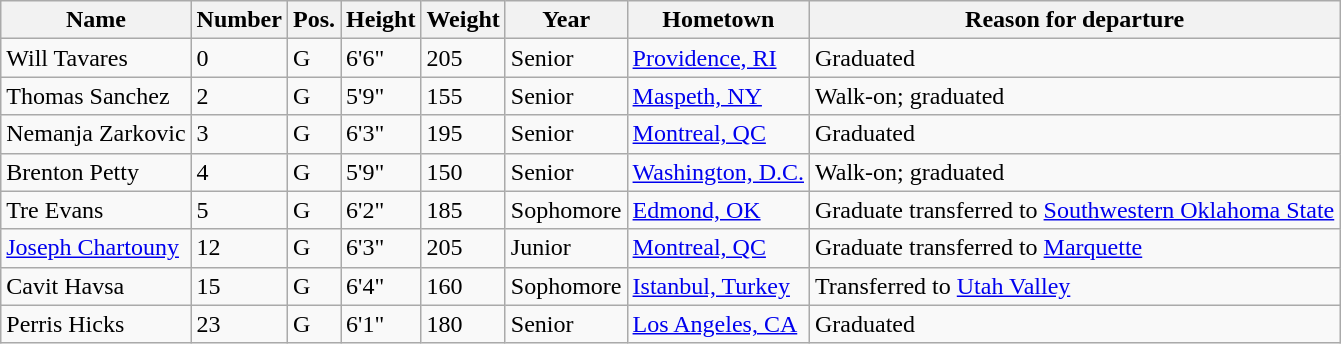<table class="wikitable sortable" border="1">
<tr>
<th>Name</th>
<th>Number</th>
<th>Pos.</th>
<th>Height</th>
<th>Weight</th>
<th>Year</th>
<th>Hometown</th>
<th class="unsortable">Reason for departure</th>
</tr>
<tr>
<td>Will Tavares</td>
<td>0</td>
<td>G</td>
<td>6'6"</td>
<td>205</td>
<td>Senior</td>
<td><a href='#'>Providence, RI</a></td>
<td>Graduated</td>
</tr>
<tr>
<td>Thomas Sanchez</td>
<td>2</td>
<td>G</td>
<td>5'9"</td>
<td>155</td>
<td>Senior</td>
<td><a href='#'>Maspeth, NY</a></td>
<td>Walk-on; graduated</td>
</tr>
<tr>
<td>Nemanja Zarkovic</td>
<td>3</td>
<td>G</td>
<td>6'3"</td>
<td>195</td>
<td>Senior</td>
<td><a href='#'>Montreal, QC</a></td>
<td>Graduated</td>
</tr>
<tr>
<td>Brenton Petty</td>
<td>4</td>
<td>G</td>
<td>5'9"</td>
<td>150</td>
<td>Senior</td>
<td><a href='#'>Washington, D.C.</a></td>
<td>Walk-on; graduated</td>
</tr>
<tr>
<td>Tre Evans</td>
<td>5</td>
<td>G</td>
<td>6'2"</td>
<td>185</td>
<td>Sophomore</td>
<td><a href='#'>Edmond, OK</a></td>
<td>Graduate transferred to <a href='#'>Southwestern Oklahoma State</a></td>
</tr>
<tr>
<td><a href='#'>Joseph Chartouny</a></td>
<td>12</td>
<td>G</td>
<td>6'3"</td>
<td>205</td>
<td>Junior</td>
<td><a href='#'>Montreal, QC</a></td>
<td>Graduate transferred to <a href='#'>Marquette</a></td>
</tr>
<tr>
<td>Cavit Havsa</td>
<td>15</td>
<td>G</td>
<td>6'4"</td>
<td>160</td>
<td>Sophomore</td>
<td><a href='#'>Istanbul, Turkey</a></td>
<td>Transferred to <a href='#'>Utah Valley</a></td>
</tr>
<tr>
<td>Perris Hicks</td>
<td>23</td>
<td>G</td>
<td>6'1"</td>
<td>180</td>
<td>Senior</td>
<td><a href='#'>Los Angeles, CA</a></td>
<td>Graduated</td>
</tr>
</table>
